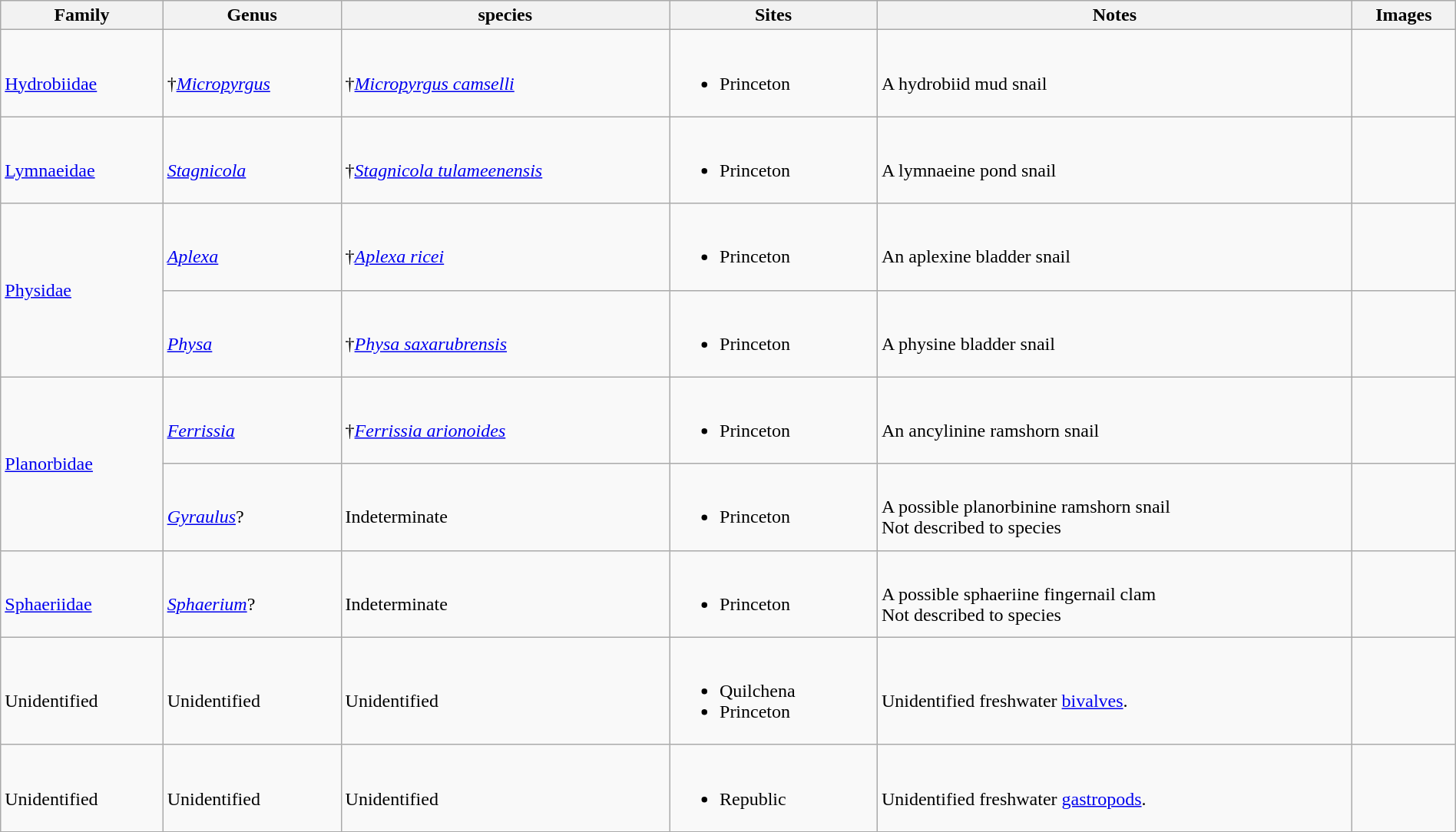<table class="wikitable sortable"  style="margin:auto; width:100%;">
<tr>
<th>Family</th>
<th>Genus</th>
<th>species</th>
<th>Sites</th>
<th>Notes</th>
<th>Images</th>
</tr>
<tr>
<td><br><a href='#'>Hydrobiidae</a></td>
<td><br>†<em><a href='#'>Micropyrgus</a></em></td>
<td><br>†<em><a href='#'>Micropyrgus camselli</a></em></td>
<td><br><ul><li>Princeton</li></ul></td>
<td><br>A hydrobiid mud snail</td>
<td></td>
</tr>
<tr>
<td><br><a href='#'>Lymnaeidae</a></td>
<td><br><em><a href='#'>Stagnicola</a></em></td>
<td><br>†<em><a href='#'>Stagnicola tulameenensis</a></em></td>
<td><br><ul><li>Princeton</li></ul></td>
<td><br>A lymnaeine pond snail</td>
<td></td>
</tr>
<tr>
<td rowspan=2><a href='#'>Physidae</a></td>
<td><br><em><a href='#'>Aplexa</a></em></td>
<td><br>†<em><a href='#'>Aplexa ricei</a></em></td>
<td><br><ul><li>Princeton</li></ul></td>
<td><br>An aplexine bladder snail</td>
<td></td>
</tr>
<tr>
<td><br><em><a href='#'>Physa</a></em></td>
<td><br>†<em><a href='#'>Physa saxarubrensis</a></em></td>
<td><br><ul><li>Princeton</li></ul></td>
<td><br>A physine bladder snail</td>
<td></td>
</tr>
<tr>
<td rowspan=2><a href='#'>Planorbidae</a></td>
<td><br><em><a href='#'>Ferrissia</a></em></td>
<td><br>†<em><a href='#'>Ferrissia arionoides</a></em></td>
<td><br><ul><li>Princeton</li></ul></td>
<td><br>An ancylinine ramshorn snail</td>
<td></td>
</tr>
<tr>
<td><br><em><a href='#'>Gyraulus</a></em>?</td>
<td><br>Indeterminate</td>
<td><br><ul><li>Princeton</li></ul></td>
<td><br>A possible planorbinine ramshorn snail<br> Not described to species</td>
<td></td>
</tr>
<tr>
<td><br><a href='#'>Sphaeriidae</a></td>
<td><br><em><a href='#'>Sphaerium</a></em>?</td>
<td><br>Indeterminate</td>
<td><br><ul><li>Princeton</li></ul></td>
<td><br>A possible sphaeriine fingernail clam<br> Not described to species</td>
<td></td>
</tr>
<tr>
<td><br>Unidentified</td>
<td><br>Unidentified</td>
<td><br>Unidentified</td>
<td><br><ul><li>Quilchena</li><li>Princeton</li></ul></td>
<td><br>Unidentified freshwater <a href='#'>bivalves</a>.</td>
<td></td>
</tr>
<tr>
<td><br>Unidentified</td>
<td><br>Unidentified</td>
<td><br>Unidentified</td>
<td><br><ul><li>Republic</li></ul></td>
<td><br>Unidentified freshwater <a href='#'>gastropods</a>.</td>
<td><br></td>
</tr>
<tr>
</tr>
</table>
